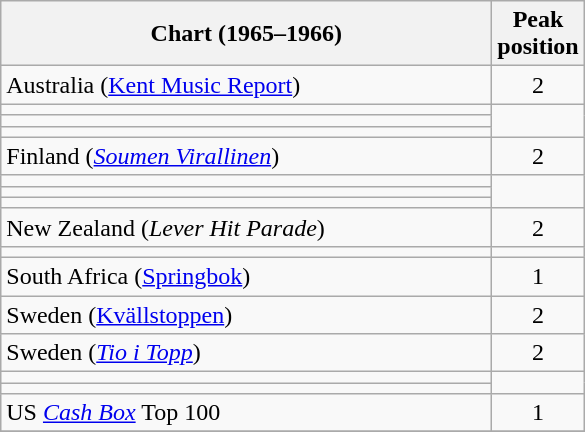<table class="wikitable sortable">
<tr>
<th style="width:20em;">Chart (1965–1966)</th>
<th>Peak<br>position</th>
</tr>
<tr>
<td>Australia (<a href='#'>Kent Music Report</a>)</td>
<td style="text-align:center;">2</td>
</tr>
<tr>
<td></td>
</tr>
<tr>
<td></td>
</tr>
<tr>
<td></td>
</tr>
<tr>
<td align="left">Finland (<a href='#'><em>Soumen Virallinen</em></a>)</td>
<td style="text-align:center;">2</td>
</tr>
<tr>
<td></td>
</tr>
<tr>
<td></td>
</tr>
<tr>
<td></td>
</tr>
<tr>
<td>New Zealand (<em>Lever Hit Parade</em>)</td>
<td align="center">2</td>
</tr>
<tr>
<td></td>
</tr>
<tr>
<td>South Africa (<a href='#'>Springbok</a>)</td>
<td align="center">1</td>
</tr>
<tr>
<td>Sweden (<a href='#'>Kvällstoppen</a>)</td>
<td style="text-align:center;">2</td>
</tr>
<tr>
<td>Sweden (<em><a href='#'>Tio i Topp</a></em>)</td>
<td style="text-align:center;">2</td>
</tr>
<tr>
<td></td>
</tr>
<tr>
<td></td>
</tr>
<tr>
<td>US <a href='#'><em>Cash Box</em></a> Top 100</td>
<td align="center">1</td>
</tr>
<tr>
</tr>
</table>
